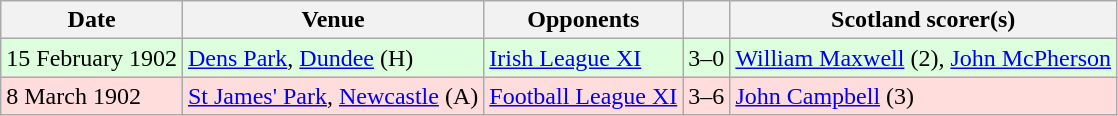<table class="wikitable">
<tr>
<th>Date</th>
<th>Venue</th>
<th>Opponents</th>
<th></th>
<th>Scotland scorer(s)</th>
</tr>
<tr bgcolor=#ddffdd>
<td>15 February 1902</td>
<td><a href='#'>Dens Park</a>, <a href='#'>Dundee</a> (H)</td>
<td> <a href='#'>Irish League XI</a></td>
<td align=center>3–0</td>
<td><a href='#'>William Maxwell</a> (2), <a href='#'>John McPherson</a></td>
</tr>
<tr bgcolor=#ffdddd>
<td>8 March 1902</td>
<td><a href='#'>St James' Park</a>, <a href='#'>Newcastle</a> (A)</td>
<td> <a href='#'>Football League XI</a></td>
<td align=center>3–6</td>
<td><a href='#'>John Campbell</a> (3)</td>
</tr>
</table>
